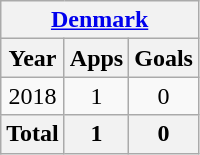<table class="wikitable" style="text-align:center">
<tr>
<th colspan=3><a href='#'>Denmark</a></th>
</tr>
<tr>
<th>Year</th>
<th>Apps</th>
<th>Goals</th>
</tr>
<tr>
<td>2018</td>
<td>1</td>
<td>0</td>
</tr>
<tr>
<th>Total</th>
<th>1</th>
<th>0</th>
</tr>
</table>
